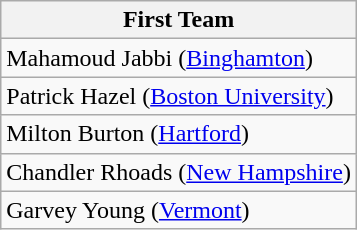<table class="wikitable">
<tr>
<th>First Team</th>
</tr>
<tr>
<td>Mahamoud Jabbi (<a href='#'>Binghamton</a>)</td>
</tr>
<tr>
<td>Patrick Hazel (<a href='#'>Boston University</a>)</td>
</tr>
<tr>
<td>Milton Burton (<a href='#'>Hartford</a>)</td>
</tr>
<tr>
<td>Chandler Rhoads (<a href='#'>New Hampshire</a>)</td>
</tr>
<tr>
<td>Garvey Young (<a href='#'>Vermont</a>)</td>
</tr>
</table>
